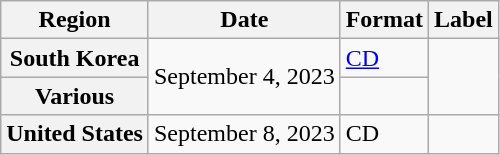<table class="wikitable plainrowheaders">
<tr>
<th scope="col">Region</th>
<th scope="col">Date</th>
<th scope="col">Format</th>
<th scope="col">Label</th>
</tr>
<tr>
<th scope="row">South Korea</th>
<td rowspan="2">September 4, 2023</td>
<td><a href='#'>CD</a></td>
<td rowspan="2"></td>
</tr>
<tr>
<th scope="row">Various </th>
<td></td>
</tr>
<tr>
<th scope="row">United States</th>
<td>September 8, 2023</td>
<td>CD</td>
<td></td>
</tr>
</table>
